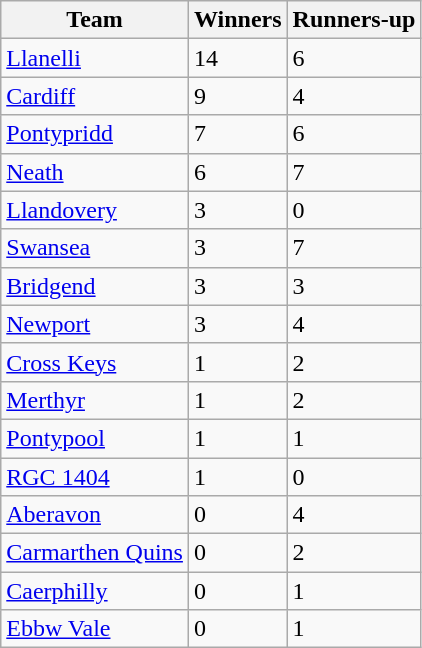<table class="wikitable sortable">
<tr>
<th>Team</th>
<th>Winners</th>
<th>Runners-up</th>
</tr>
<tr>
<td><a href='#'>Llanelli</a></td>
<td>14</td>
<td>6</td>
</tr>
<tr>
<td><a href='#'>Cardiff</a></td>
<td>9</td>
<td>4</td>
</tr>
<tr>
<td><a href='#'>Pontypridd</a></td>
<td>7</td>
<td>6</td>
</tr>
<tr>
<td><a href='#'>Neath</a></td>
<td>6</td>
<td>7</td>
</tr>
<tr>
<td><a href='#'>Llandovery</a></td>
<td>3</td>
<td>0</td>
</tr>
<tr>
<td><a href='#'>Swansea</a></td>
<td>3</td>
<td>7</td>
</tr>
<tr>
<td><a href='#'>Bridgend</a></td>
<td>3</td>
<td>3</td>
</tr>
<tr>
<td><a href='#'>Newport</a></td>
<td>3</td>
<td>4</td>
</tr>
<tr>
<td><a href='#'>Cross Keys</a></td>
<td>1</td>
<td>2</td>
</tr>
<tr>
<td><a href='#'>Merthyr</a></td>
<td>1</td>
<td>2</td>
</tr>
<tr>
<td><a href='#'>Pontypool</a></td>
<td>1</td>
<td>1</td>
</tr>
<tr>
<td><a href='#'>RGC 1404</a></td>
<td>1</td>
<td>0</td>
</tr>
<tr>
<td><a href='#'>Aberavon</a></td>
<td>0</td>
<td>4</td>
</tr>
<tr>
<td><a href='#'>Carmarthen Quins</a></td>
<td>0</td>
<td>2</td>
</tr>
<tr>
<td><a href='#'>Caerphilly</a></td>
<td>0</td>
<td>1</td>
</tr>
<tr>
<td><a href='#'>Ebbw Vale</a></td>
<td>0</td>
<td>1</td>
</tr>
</table>
